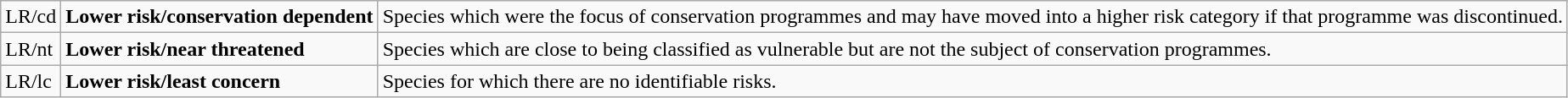<table class="wikitable" style="text-align:left">
<tr>
<td>LR/cd</td>
<td><strong>Lower risk/conservation dependent</strong></td>
<td>Species which were the focus of conservation programmes and may have moved into a higher risk category if that programme was discontinued.</td>
</tr>
<tr>
<td>LR/nt</td>
<td><strong>Lower risk/near threatened</strong></td>
<td>Species which are close to being classified as vulnerable but are not the subject of conservation programmes.</td>
</tr>
<tr>
<td>LR/lc</td>
<td><strong>Lower risk/least concern</strong></td>
<td>Species for which there are no identifiable risks.</td>
</tr>
</table>
